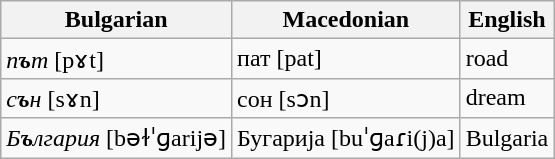<table class="wikitable">
<tr>
<th>Bulgarian</th>
<th>Macedonian</th>
<th>English</th>
</tr>
<tr>
<td><em>п<strong>ъ</strong>т</em> [pɤt]</td>
<td>пат [pat]</td>
<td>road</td>
</tr>
<tr>
<td><em>с<strong>ъ</strong>н</em> [sɤn]</td>
<td>сон [sɔn]</td>
<td>dream</td>
</tr>
<tr>
<td><em>Б<strong>ъ</strong>лгария</em> [bəɫˈɡarijə]</td>
<td>Бугарија [buˈɡaɾi(j)a]</td>
<td>Bulgaria</td>
</tr>
</table>
